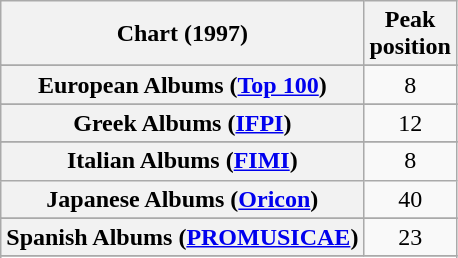<table class="wikitable sortable plainrowheaders" style="text-align:center">
<tr>
<th scope="col">Chart (1997)</th>
<th scope="col">Peak<br>position</th>
</tr>
<tr>
</tr>
<tr>
</tr>
<tr>
</tr>
<tr>
</tr>
<tr>
</tr>
<tr>
</tr>
<tr>
<th scope="row">European Albums (<a href='#'>Top 100</a>)</th>
<td>8</td>
</tr>
<tr>
</tr>
<tr>
</tr>
<tr>
</tr>
<tr>
<th scope="row">Greek Albums (<a href='#'>IFPI</a>)</th>
<td>12</td>
</tr>
<tr>
</tr>
<tr>
<th scope="row">Italian Albums (<a href='#'>FIMI</a>)</th>
<td>8</td>
</tr>
<tr>
<th scope="row">Japanese Albums (<a href='#'>Oricon</a>)</th>
<td>40</td>
</tr>
<tr>
</tr>
<tr>
</tr>
<tr>
<th scope="row">Spanish Albums (<a href='#'>PROMUSICAE</a>)</th>
<td>23</td>
</tr>
<tr>
</tr>
<tr>
</tr>
<tr>
</tr>
<tr>
</tr>
<tr>
</tr>
<tr>
</tr>
</table>
